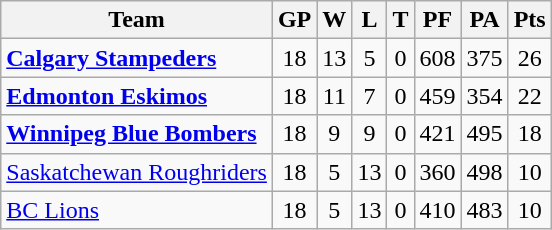<table class="wikitable">
<tr>
<th>Team</th>
<th>GP</th>
<th>W</th>
<th>L</th>
<th>T</th>
<th>PF</th>
<th>PA</th>
<th>Pts</th>
</tr>
<tr align="center">
<td align="left"><strong><a href='#'>Calgary Stampeders</a></strong></td>
<td>18</td>
<td>13</td>
<td>5</td>
<td>0</td>
<td>608</td>
<td>375</td>
<td>26</td>
</tr>
<tr align="center">
<td align="left"><strong><a href='#'>Edmonton Eskimos</a></strong></td>
<td>18</td>
<td>11</td>
<td>7</td>
<td>0</td>
<td>459</td>
<td>354</td>
<td>22</td>
</tr>
<tr align="center">
<td align="left"><strong><a href='#'>Winnipeg Blue Bombers</a></strong></td>
<td>18</td>
<td>9</td>
<td>9</td>
<td>0</td>
<td>421</td>
<td>495</td>
<td>18</td>
</tr>
<tr align="center">
<td align="left"><a href='#'>Saskatchewan Roughriders</a></td>
<td>18</td>
<td>5</td>
<td>13</td>
<td>0</td>
<td>360</td>
<td>498</td>
<td>10</td>
</tr>
<tr align="center">
<td align="left"><a href='#'>BC Lions</a></td>
<td>18</td>
<td>5</td>
<td>13</td>
<td>0</td>
<td>410</td>
<td>483</td>
<td>10</td>
</tr>
</table>
